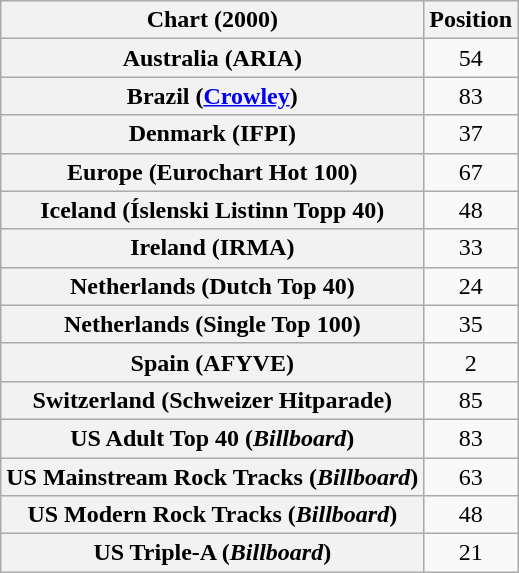<table class="wikitable sortable plainrowheaders" style="text-align:center">
<tr>
<th scope="col">Chart (2000)</th>
<th scope="col">Position</th>
</tr>
<tr>
<th scope="row">Australia (ARIA)</th>
<td>54</td>
</tr>
<tr>
<th scope="row">Brazil (<a href='#'>Crowley</a>)</th>
<td>83</td>
</tr>
<tr>
<th scope="row">Denmark (IFPI)</th>
<td>37</td>
</tr>
<tr>
<th scope="row">Europe (Eurochart Hot 100)</th>
<td>67</td>
</tr>
<tr>
<th scope="row">Iceland (Íslenski Listinn Topp 40)</th>
<td>48</td>
</tr>
<tr>
<th scope="row">Ireland (IRMA)</th>
<td>33</td>
</tr>
<tr>
<th scope="row">Netherlands (Dutch Top 40)</th>
<td>24</td>
</tr>
<tr>
<th scope="row">Netherlands (Single Top 100)</th>
<td>35</td>
</tr>
<tr>
<th scope="row">Spain (AFYVE)</th>
<td>2</td>
</tr>
<tr>
<th scope="row">Switzerland (Schweizer Hitparade)</th>
<td>85</td>
</tr>
<tr>
<th scope="row">US Adult Top 40 (<em>Billboard</em>)</th>
<td>83</td>
</tr>
<tr>
<th scope="row">US Mainstream Rock Tracks (<em>Billboard</em>)</th>
<td>63</td>
</tr>
<tr>
<th scope="row">US Modern Rock Tracks (<em>Billboard</em>)</th>
<td>48</td>
</tr>
<tr>
<th scope="row">US Triple-A (<em>Billboard</em>)</th>
<td>21</td>
</tr>
</table>
